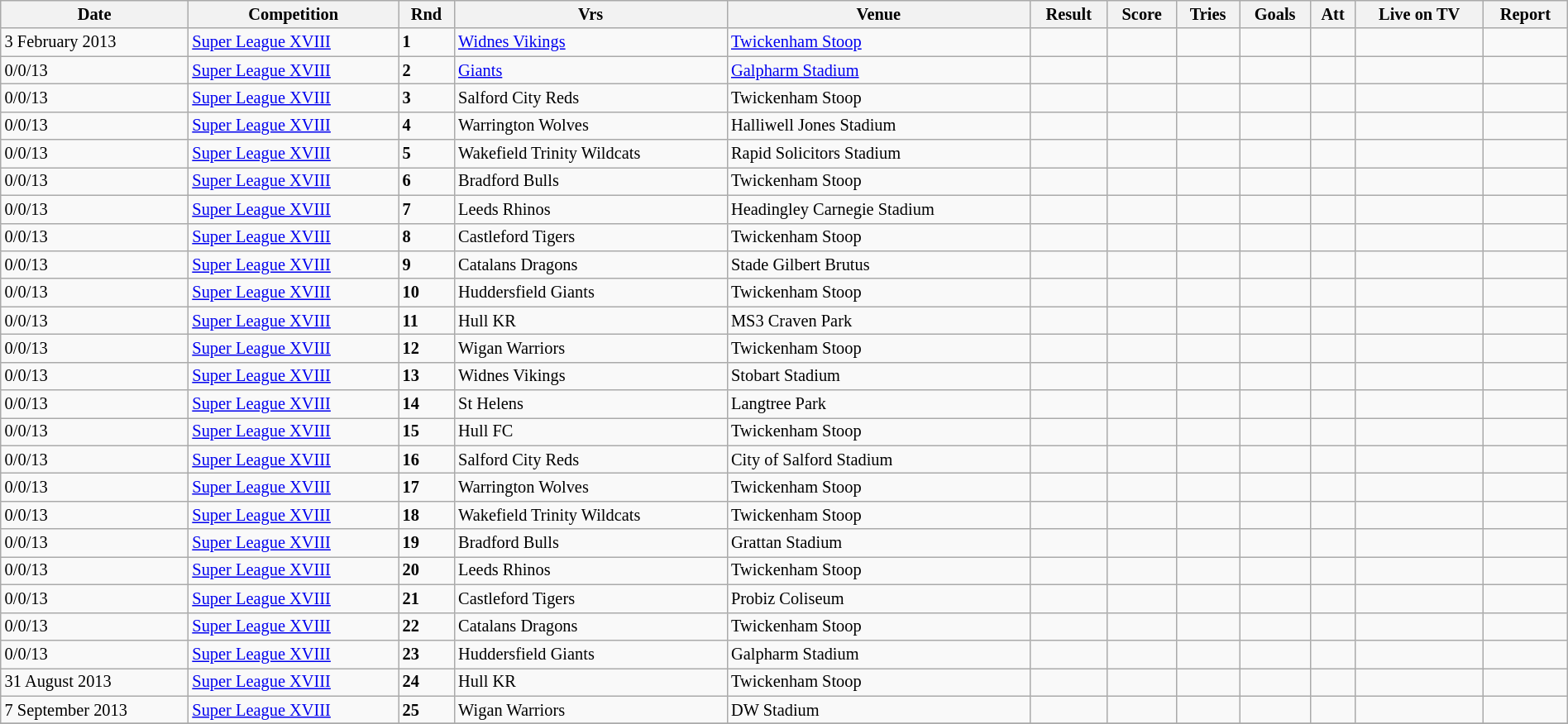<table class="wikitable" style="font-size:85%;" width="100%">
<tr>
<th>Date</th>
<th>Competition</th>
<th>Rnd</th>
<th>Vrs</th>
<th>Venue</th>
<th>Result</th>
<th>Score</th>
<th>Tries</th>
<th>Goals</th>
<th>Att</th>
<th>Live on TV</th>
<th>Report</th>
</tr>
<tr>
<td>3 February 2013</td>
<td><a href='#'>Super League XVIII</a></td>
<td><strong>1</strong></td>
<td> <a href='#'>Widnes Vikings</a></td>
<td><a href='#'>Twickenham Stoop</a></td>
<td></td>
<td></td>
<td></td>
<td></td>
<td></td>
<td></td>
<td></td>
</tr>
<tr>
<td>0/0/13</td>
<td><a href='#'>Super League XVIII</a></td>
<td><strong>2</strong></td>
<td> <a href='#'>Giants</a></td>
<td><a href='#'>Galpharm Stadium</a></td>
<td></td>
<td></td>
<td></td>
<td></td>
<td></td>
<td></td>
<td></td>
</tr>
<tr>
<td>0/0/13</td>
<td><a href='#'>Super League XVIII</a></td>
<td><strong>3</strong></td>
<td>Salford City Reds</td>
<td>Twickenham Stoop</td>
<td></td>
<td></td>
<td></td>
<td></td>
<td></td>
<td></td>
<td></td>
</tr>
<tr>
<td>0/0/13</td>
<td><a href='#'>Super League XVIII</a></td>
<td><strong>4</strong></td>
<td>Warrington Wolves</td>
<td>Halliwell Jones Stadium</td>
<td></td>
<td></td>
<td></td>
<td></td>
<td></td>
<td></td>
<td></td>
</tr>
<tr>
<td>0/0/13</td>
<td><a href='#'>Super League XVIII</a></td>
<td><strong>5</strong></td>
<td>Wakefield Trinity Wildcats</td>
<td>Rapid Solicitors Stadium</td>
<td></td>
<td></td>
<td></td>
<td></td>
<td></td>
<td></td>
<td></td>
</tr>
<tr>
<td>0/0/13</td>
<td><a href='#'>Super League XVIII</a></td>
<td><strong>6</strong></td>
<td>Bradford Bulls</td>
<td>Twickenham Stoop</td>
<td></td>
<td></td>
<td></td>
<td></td>
<td></td>
<td></td>
<td></td>
</tr>
<tr>
<td>0/0/13</td>
<td><a href='#'>Super League XVIII</a></td>
<td><strong>7</strong></td>
<td>Leeds Rhinos</td>
<td>Headingley Carnegie Stadium</td>
<td></td>
<td></td>
<td></td>
<td></td>
<td></td>
<td></td>
<td></td>
</tr>
<tr>
<td>0/0/13</td>
<td><a href='#'>Super League XVIII</a></td>
<td><strong>8</strong></td>
<td>Castleford Tigers</td>
<td>Twickenham Stoop</td>
<td></td>
<td></td>
<td></td>
<td></td>
<td></td>
<td></td>
<td></td>
</tr>
<tr>
<td>0/0/13</td>
<td><a href='#'>Super League XVIII</a></td>
<td><strong>9</strong></td>
<td>Catalans Dragons</td>
<td>Stade Gilbert Brutus</td>
<td></td>
<td></td>
<td></td>
<td></td>
<td></td>
<td></td>
<td></td>
</tr>
<tr>
<td>0/0/13</td>
<td><a href='#'>Super League XVIII</a></td>
<td><strong>10</strong></td>
<td>Huddersfield Giants</td>
<td>Twickenham Stoop</td>
<td></td>
<td></td>
<td></td>
<td></td>
<td></td>
<td></td>
<td></td>
</tr>
<tr>
<td>0/0/13</td>
<td><a href='#'>Super League XVIII</a></td>
<td><strong>11</strong></td>
<td>Hull KR</td>
<td>MS3 Craven Park</td>
<td></td>
<td></td>
<td></td>
<td></td>
<td></td>
<td></td>
<td></td>
</tr>
<tr>
<td>0/0/13</td>
<td><a href='#'>Super League XVIII</a></td>
<td><strong>12</strong></td>
<td>Wigan Warriors</td>
<td>Twickenham Stoop</td>
<td></td>
<td></td>
<td></td>
<td></td>
<td></td>
<td></td>
<td></td>
</tr>
<tr>
<td>0/0/13</td>
<td><a href='#'>Super League XVIII</a></td>
<td><strong>13</strong></td>
<td>Widnes Vikings</td>
<td>Stobart Stadium</td>
<td></td>
<td></td>
<td></td>
<td></td>
<td></td>
<td></td>
<td></td>
</tr>
<tr>
<td>0/0/13</td>
<td><a href='#'>Super League XVIII</a></td>
<td><strong>14</strong></td>
<td>St Helens</td>
<td>Langtree Park</td>
<td></td>
<td></td>
<td></td>
<td></td>
<td></td>
<td></td>
<td></td>
</tr>
<tr>
<td>0/0/13</td>
<td><a href='#'>Super League XVIII</a></td>
<td><strong>15</strong></td>
<td>Hull FC</td>
<td>Twickenham Stoop</td>
<td></td>
<td></td>
<td></td>
<td></td>
<td></td>
<td></td>
<td></td>
</tr>
<tr>
<td>0/0/13</td>
<td><a href='#'>Super League XVIII</a></td>
<td><strong>16</strong></td>
<td>Salford City Reds</td>
<td>City of Salford Stadium</td>
<td></td>
<td></td>
<td></td>
<td></td>
<td></td>
<td></td>
<td></td>
</tr>
<tr>
<td>0/0/13</td>
<td><a href='#'>Super League XVIII</a></td>
<td><strong>17</strong></td>
<td>Warrington Wolves</td>
<td>Twickenham Stoop</td>
<td></td>
<td></td>
<td></td>
<td></td>
<td></td>
<td></td>
<td></td>
</tr>
<tr>
<td>0/0/13</td>
<td><a href='#'>Super League XVIII</a></td>
<td><strong>18</strong></td>
<td>Wakefield Trinity Wildcats</td>
<td>Twickenham Stoop</td>
<td></td>
<td></td>
<td></td>
<td></td>
<td></td>
<td></td>
<td></td>
</tr>
<tr>
<td>0/0/13</td>
<td><a href='#'>Super League XVIII</a></td>
<td><strong>19</strong></td>
<td>Bradford Bulls</td>
<td>Grattan Stadium</td>
<td></td>
<td></td>
<td></td>
<td></td>
<td></td>
<td></td>
<td></td>
</tr>
<tr>
<td>0/0/13</td>
<td><a href='#'>Super League XVIII</a></td>
<td><strong>20</strong></td>
<td>Leeds Rhinos</td>
<td>Twickenham Stoop</td>
<td></td>
<td></td>
<td></td>
<td></td>
<td></td>
<td></td>
<td></td>
</tr>
<tr>
<td>0/0/13</td>
<td><a href='#'>Super League XVIII</a></td>
<td><strong>21</strong></td>
<td>Castleford Tigers</td>
<td>Probiz Coliseum</td>
<td></td>
<td></td>
<td></td>
<td></td>
<td></td>
<td></td>
<td></td>
</tr>
<tr>
<td>0/0/13</td>
<td><a href='#'>Super League XVIII</a></td>
<td><strong>22</strong></td>
<td>Catalans Dragons</td>
<td>Twickenham Stoop</td>
<td></td>
<td></td>
<td></td>
<td></td>
<td></td>
<td></td>
<td></td>
</tr>
<tr>
<td>0/0/13</td>
<td><a href='#'>Super League XVIII</a></td>
<td><strong>23</strong></td>
<td>Huddersfield Giants</td>
<td>Galpharm Stadium</td>
<td></td>
<td></td>
<td></td>
<td></td>
<td></td>
<td></td>
<td></td>
</tr>
<tr>
<td>31 August 2013</td>
<td><a href='#'>Super League XVIII</a></td>
<td><strong>24</strong></td>
<td>Hull KR</td>
<td>Twickenham Stoop</td>
<td></td>
<td></td>
<td></td>
<td></td>
<td></td>
<td></td>
<td></td>
</tr>
<tr>
<td>7 September 2013</td>
<td><a href='#'>Super League XVIII</a></td>
<td><strong>25</strong></td>
<td>Wigan Warriors</td>
<td>DW Stadium</td>
<td></td>
<td></td>
<td></td>
<td></td>
<td></td>
<td></td>
<td></td>
</tr>
<tr>
</tr>
</table>
